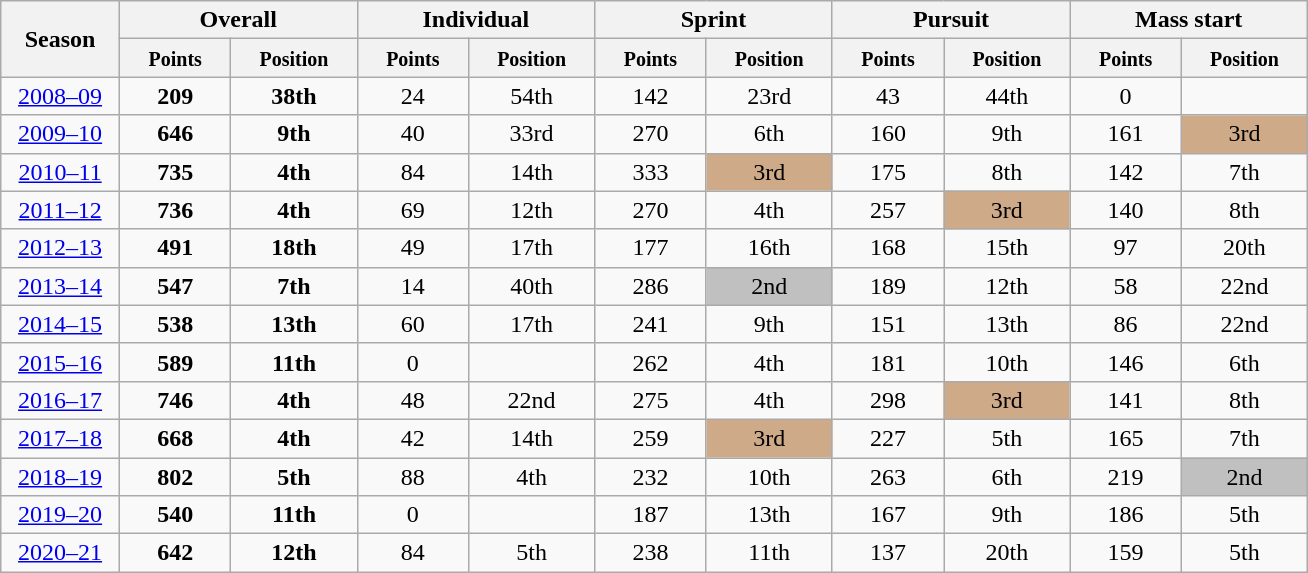<table class="wikitable" style="text-align:center;" width="69%">
<tr class="hintergrundfarbe5">
<th rowspan="2" style="width:4%;">Season</th>
<th colspan="2">Overall</th>
<th colspan="2">Individual</th>
<th colspan="2">Sprint</th>
<th colspan="2">Pursuit</th>
<th colspan="2">Mass start</th>
</tr>
<tr class="hintergrundfarbe5">
<th style="width:5%;"><small>Points</small></th>
<th style="width:5%;"><small>Position</small></th>
<th style="width:5%;"><small>Points</small></th>
<th style="width:5%;"><small>Position</small></th>
<th style="width:5%;"><small>Points</small></th>
<th style="width:5%;"><small>Position</small></th>
<th style="width:5%;"><small>Points</small></th>
<th style="width:5%;"><small>Position</small></th>
<th style="width:5%;"><small>Points</small></th>
<th style="width:5%;"><small>Position</small></th>
</tr>
<tr>
<td><a href='#'>2008–09</a></td>
<td><strong>209</strong></td>
<td><strong>38th</strong></td>
<td>24</td>
<td>54th</td>
<td>142</td>
<td>23rd</td>
<td>43</td>
<td>44th</td>
<td>0</td>
<td></td>
</tr>
<tr>
<td><a href='#'>2009–10</a></td>
<td><strong>646</strong></td>
<td><strong>9th</strong></td>
<td>40</td>
<td>33rd</td>
<td>270</td>
<td>6th</td>
<td>160</td>
<td>9th</td>
<td>161</td>
<td style="background:#cfaa88;">3rd</td>
</tr>
<tr>
<td><a href='#'>2010–11</a></td>
<td><strong>735</strong></td>
<td><strong>4th</strong></td>
<td>84</td>
<td>14th</td>
<td>333</td>
<td style="background:#cfaa88;">3rd</td>
<td>175</td>
<td>8th</td>
<td>142</td>
<td>7th</td>
</tr>
<tr>
<td><a href='#'>2011–12</a></td>
<td><strong>736</strong></td>
<td><strong>4th</strong></td>
<td>69</td>
<td>12th</td>
<td>270</td>
<td>4th</td>
<td>257</td>
<td style="background:#cfaa88;">3rd</td>
<td>140</td>
<td>8th</td>
</tr>
<tr>
<td><a href='#'>2012–13</a></td>
<td><strong>491</strong></td>
<td><strong>18th</strong></td>
<td>49</td>
<td>17th</td>
<td>177</td>
<td>16th</td>
<td>168</td>
<td>15th</td>
<td>97</td>
<td>20th</td>
</tr>
<tr>
<td><a href='#'>2013–14</a></td>
<td><strong>547</strong></td>
<td><strong>7th</strong></td>
<td>14</td>
<td>40th</td>
<td>286</td>
<td style="background:silver;">2nd</td>
<td>189</td>
<td>12th</td>
<td>58</td>
<td>22nd</td>
</tr>
<tr>
<td><a href='#'>2014–15</a></td>
<td><strong>538</strong></td>
<td><strong>13th</strong></td>
<td>60</td>
<td>17th</td>
<td>241</td>
<td>9th</td>
<td>151</td>
<td>13th</td>
<td>86</td>
<td>22nd</td>
</tr>
<tr>
<td><a href='#'>2015–16</a></td>
<td><strong>589</strong></td>
<td><strong>11th</strong></td>
<td>0</td>
<td></td>
<td>262</td>
<td>4th</td>
<td>181</td>
<td>10th</td>
<td>146</td>
<td>6th</td>
</tr>
<tr>
<td><a href='#'>2016–17</a></td>
<td><strong>746</strong></td>
<td><strong>4th</strong></td>
<td>48</td>
<td>22nd</td>
<td>275</td>
<td>4th</td>
<td>298</td>
<td style="background:#cfaa88;">3rd</td>
<td>141</td>
<td>8th</td>
</tr>
<tr>
<td><a href='#'>2017–18</a></td>
<td><strong>668</strong></td>
<td><strong>4th</strong></td>
<td>42</td>
<td>14th</td>
<td>259</td>
<td style="background:#cfaa88;">3rd</td>
<td>227</td>
<td>5th</td>
<td>165</td>
<td>7th</td>
</tr>
<tr>
<td><a href='#'>2018–19</a></td>
<td><strong>802</strong></td>
<td><strong>5th</strong></td>
<td>88</td>
<td>4th</td>
<td>232</td>
<td>10th</td>
<td>263</td>
<td>6th</td>
<td>219</td>
<td style="background:silver;">2nd</td>
</tr>
<tr>
<td><a href='#'>2019–20</a></td>
<td><strong>540</strong></td>
<td><strong>11th</strong></td>
<td>0</td>
<td></td>
<td>187</td>
<td>13th</td>
<td>167</td>
<td>9th</td>
<td>186</td>
<td>5th</td>
</tr>
<tr>
<td><a href='#'>2020–21</a></td>
<td><strong>642</strong></td>
<td><strong>12th</strong></td>
<td>84</td>
<td>5th</td>
<td>238</td>
<td>11th</td>
<td>137</td>
<td>20th</td>
<td>159</td>
<td>5th</td>
</tr>
</table>
